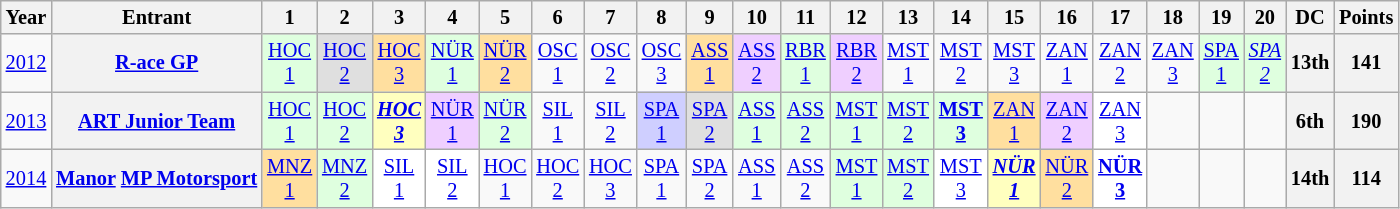<table class="wikitable" style="text-align:center; font-size:85%">
<tr>
<th>Year</th>
<th>Entrant</th>
<th>1</th>
<th>2</th>
<th>3</th>
<th>4</th>
<th>5</th>
<th>6</th>
<th>7</th>
<th>8</th>
<th>9</th>
<th>10</th>
<th>11</th>
<th>12</th>
<th>13</th>
<th>14</th>
<th>15</th>
<th>16</th>
<th>17</th>
<th>18</th>
<th>19</th>
<th>20</th>
<th>DC</th>
<th>Points</th>
</tr>
<tr>
<td><a href='#'>2012</a></td>
<th><a href='#'>R-ace GP</a></th>
<td style="background:#dfffdf;"><a href='#'>HOC<br>1</a><br></td>
<td style="background:#dfdfdf;"><a href='#'>HOC<br>2</a><br></td>
<td style="background:#ffdf9f;"><a href='#'>HOC<br>3</a><br></td>
<td style="background:#dfffdf;"><a href='#'>NÜR<br>1</a><br></td>
<td style="background:#ffdf9f;"><a href='#'>NÜR<br>2</a><br></td>
<td style="background:#;"><a href='#'>OSC<br>1</a><br></td>
<td style="background:#;"><a href='#'>OSC<br>2</a><br></td>
<td style="background:#;"><a href='#'>OSC<br>3</a><br></td>
<td style="background:#ffdf9f;"><a href='#'>ASS<br>1</a><br></td>
<td style="background:#efcfff;"><a href='#'>ASS<br>2</a><br></td>
<td style="background:#dfffdf;"><a href='#'>RBR<br>1</a><br></td>
<td style="background:#efcfff;"><a href='#'>RBR<br>2</a><br></td>
<td style="background:#;"><a href='#'>MST<br>1</a><br></td>
<td style="background:#;"><a href='#'>MST<br>2</a><br></td>
<td style="background:#;"><a href='#'>MST<br>3</a><br></td>
<td style="background:#;"><a href='#'>ZAN<br>1</a><br></td>
<td style="background:#;"><a href='#'>ZAN<br>2</a><br></td>
<td style="background:#;"><a href='#'>ZAN<br>3</a><br></td>
<td style="background:#dfffdf;"><a href='#'>SPA<br>1</a><br></td>
<td style="background:#dfffdf;"><em><a href='#'>SPA<br>2</a></em><br></td>
<th>13th</th>
<th>141</th>
</tr>
<tr>
<td><a href='#'>2013</a></td>
<th><a href='#'>ART Junior Team</a></th>
<td style="background:#dfffdf;"><a href='#'>HOC<br>1</a><br></td>
<td style="background:#dfffdf;"><a href='#'>HOC<br>2</a><br></td>
<td style="background:#ffffbf;"><strong><em><a href='#'>HOC<br>3</a></em></strong><br></td>
<td style="background:#efcfff;"><a href='#'>NÜR<br>1</a><br></td>
<td style="background:#dfffdf;"><a href='#'>NÜR<br>2</a><br></td>
<td style="background:#;"><a href='#'>SIL<br>1</a><br></td>
<td style="background:#;"><a href='#'>SIL<br>2</a><br></td>
<td style="background:#cfcfff;"><a href='#'>SPA<br>1</a><br></td>
<td style="background:#dfdfdf;"><a href='#'>SPA<br>2</a><br></td>
<td style="background:#dfffdf;"><a href='#'>ASS<br>1</a><br></td>
<td style="background:#dfffdf;"><a href='#'>ASS<br>2</a><br></td>
<td style="background:#dfffdf;"><a href='#'>MST<br>1</a><br></td>
<td style="background:#dfffdf;"><a href='#'>MST<br>2</a><br></td>
<td style="background:#dfffdf;"><strong><a href='#'>MST<br>3</a></strong><br></td>
<td style="background:#ffdf9f;"><a href='#'>ZAN<br>1</a><br></td>
<td style="background:#efcfff;"><a href='#'>ZAN<br>2</a><br></td>
<td style="background:#FFFFFF;"><a href='#'>ZAN<br>3</a><br></td>
<td></td>
<td></td>
<td></td>
<th>6th</th>
<th>190</th>
</tr>
<tr>
<td><a href='#'>2014</a></td>
<th nowrap><a href='#'>Manor</a> <a href='#'>MP Motorsport</a></th>
<td style="background:#ffdf9f;"><a href='#'>MNZ<br>1</a><br></td>
<td style="background:#dfffdf;"><a href='#'>MNZ<br>2</a><br></td>
<td style="background:#ffffff;"><a href='#'>SIL<br>1</a><br></td>
<td style="background:#ffffff;"><a href='#'>SIL<br>2</a><br></td>
<td style="background:#;"><a href='#'>HOC<br>1</a><br></td>
<td style="background:#;"><a href='#'>HOC<br>2</a><br></td>
<td style="background:#;"><a href='#'>HOC<br>3</a><br></td>
<td style="background:#;"><a href='#'>SPA<br>1</a><br></td>
<td style="background:#;"><a href='#'>SPA<br>2</a><br></td>
<td style="background:#;"><a href='#'>ASS<br>1</a><br></td>
<td style="background:#;"><a href='#'>ASS<br>2</a><br></td>
<td style="background:#dfffdf;"><a href='#'>MST<br>1</a><br></td>
<td style="background:#dfffdf;"><a href='#'>MST<br>2</a><br></td>
<td style="background:#FFFFFF;"><a href='#'>MST<br>3</a><br></td>
<td style="background:#ffffbf;"><strong><em><a href='#'>NÜR<br>1</a></em></strong><br></td>
<td style="background:#ffdf9f;"><a href='#'>NÜR<br>2</a><br></td>
<td style="background:#FFFFFF;"><strong><a href='#'>NÜR<br>3</a></strong><br></td>
<td></td>
<td></td>
<td></td>
<th>14th</th>
<th>114</th>
</tr>
</table>
